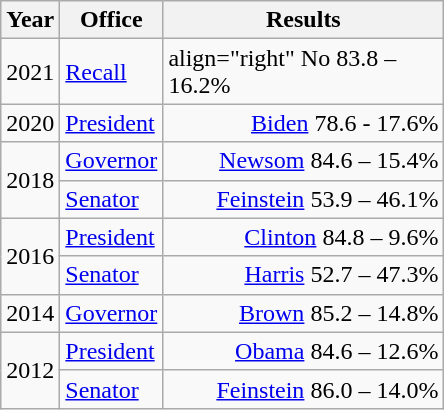<table class=wikitable>
<tr>
<th width="30">Year</th>
<th width="60">Office</th>
<th width="180">Results</th>
</tr>
<tr>
<td>2021</td>
<td><a href='#'>Recall</a></td>
<td>align="right"  No 83.8 – 16.2%</td>
</tr>
<tr>
<td rowspan="1">2020</td>
<td><a href='#'>President</a></td>
<td align="right" ><a href='#'>Biden</a> 78.6 - 17.6%</td>
</tr>
<tr>
<td rowspan="2">2018</td>
<td><a href='#'>Governor</a></td>
<td align="right" ><a href='#'>Newsom</a> 84.6 – 15.4%</td>
</tr>
<tr>
<td><a href='#'>Senator</a></td>
<td align="right" ><a href='#'>Feinstein</a> 53.9 – 46.1%</td>
</tr>
<tr>
<td rowspan="2">2016</td>
<td><a href='#'>President</a></td>
<td align="right" ><a href='#'>Clinton</a> 84.8 – 9.6%</td>
</tr>
<tr>
<td><a href='#'>Senator</a></td>
<td align="right" ><a href='#'>Harris</a> 52.7 – 47.3%</td>
</tr>
<tr>
<td>2014</td>
<td><a href='#'>Governor</a></td>
<td align="right" ><a href='#'>Brown</a> 85.2 – 14.8%</td>
</tr>
<tr>
<td rowspan="2">2012</td>
<td><a href='#'>President</a></td>
<td align="right" ><a href='#'>Obama</a> 84.6 – 12.6%</td>
</tr>
<tr>
<td><a href='#'>Senator</a></td>
<td align="right" ><a href='#'>Feinstein</a> 86.0 – 14.0%</td>
</tr>
</table>
